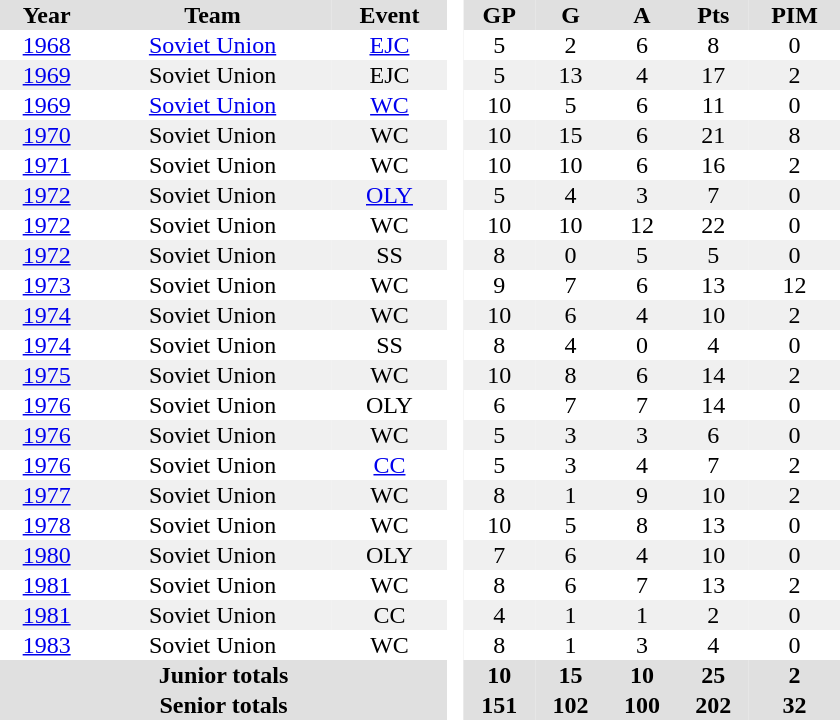<table border="0" cellpadding="1" cellspacing="0" style="text-align:center; width:35em">
<tr ALIGN="center" bgcolor="#e0e0e0">
<th>Year</th>
<th>Team</th>
<th>Event</th>
<th rowspan="99" bgcolor="#ffffff"> </th>
<th>GP</th>
<th>G</th>
<th>A</th>
<th>Pts</th>
<th>PIM</th>
</tr>
<tr>
<td><a href='#'>1968</a></td>
<td><a href='#'>Soviet Union</a></td>
<td><a href='#'>EJC</a></td>
<td>5</td>
<td>2</td>
<td>6</td>
<td>8</td>
<td>0</td>
</tr>
<tr bgcolor="#f0f0f0">
<td><a href='#'>1969</a></td>
<td>Soviet Union</td>
<td>EJC</td>
<td>5</td>
<td>13</td>
<td>4</td>
<td>17</td>
<td>2</td>
</tr>
<tr>
<td><a href='#'>1969</a></td>
<td><a href='#'>Soviet Union</a></td>
<td><a href='#'>WC</a></td>
<td>10</td>
<td>5</td>
<td>6</td>
<td>11</td>
<td>0</td>
</tr>
<tr bgcolor="#f0f0f0">
<td><a href='#'>1970</a></td>
<td>Soviet Union</td>
<td>WC</td>
<td>10</td>
<td>15</td>
<td>6</td>
<td>21</td>
<td>8</td>
</tr>
<tr>
<td><a href='#'>1971</a></td>
<td>Soviet Union</td>
<td>WC</td>
<td>10</td>
<td>10</td>
<td>6</td>
<td>16</td>
<td>2</td>
</tr>
<tr bgcolor="#f0f0f0">
<td><a href='#'>1972</a></td>
<td>Soviet Union</td>
<td><a href='#'>OLY</a></td>
<td>5</td>
<td>4</td>
<td>3</td>
<td>7</td>
<td>0</td>
</tr>
<tr>
<td><a href='#'>1972</a></td>
<td>Soviet Union</td>
<td>WC</td>
<td>10</td>
<td>10</td>
<td>12</td>
<td>22</td>
<td>0</td>
</tr>
<tr bgcolor="#f0f0f0">
<td><a href='#'>1972</a></td>
<td>Soviet Union</td>
<td>SS</td>
<td>8</td>
<td>0</td>
<td>5</td>
<td>5</td>
<td>0</td>
</tr>
<tr>
<td><a href='#'>1973</a></td>
<td>Soviet Union</td>
<td>WC</td>
<td>9</td>
<td>7</td>
<td>6</td>
<td>13</td>
<td>12</td>
</tr>
<tr bgcolor="#f0f0f0">
<td><a href='#'>1974</a></td>
<td>Soviet Union</td>
<td>WC</td>
<td>10</td>
<td>6</td>
<td>4</td>
<td>10</td>
<td>2</td>
</tr>
<tr>
<td><a href='#'>1974</a></td>
<td>Soviet Union</td>
<td>SS</td>
<td>8</td>
<td>4</td>
<td>0</td>
<td>4</td>
<td>0</td>
</tr>
<tr bgcolor="#f0f0f0">
<td><a href='#'>1975</a></td>
<td>Soviet Union</td>
<td>WC</td>
<td>10</td>
<td>8</td>
<td>6</td>
<td>14</td>
<td>2</td>
</tr>
<tr>
<td><a href='#'>1976</a></td>
<td>Soviet Union</td>
<td>OLY</td>
<td>6</td>
<td>7</td>
<td>7</td>
<td>14</td>
<td>0</td>
</tr>
<tr bgcolor="#f0f0f0">
<td><a href='#'>1976</a></td>
<td>Soviet Union</td>
<td>WC</td>
<td>5</td>
<td>3</td>
<td>3</td>
<td>6</td>
<td>0</td>
</tr>
<tr>
<td><a href='#'>1976</a></td>
<td>Soviet Union</td>
<td><a href='#'>CC</a></td>
<td>5</td>
<td>3</td>
<td>4</td>
<td>7</td>
<td>2</td>
</tr>
<tr bgcolor="#f0f0f0">
<td><a href='#'>1977</a></td>
<td>Soviet Union</td>
<td>WC</td>
<td>8</td>
<td>1</td>
<td>9</td>
<td>10</td>
<td>2</td>
</tr>
<tr>
<td><a href='#'>1978</a></td>
<td>Soviet Union</td>
<td>WC</td>
<td>10</td>
<td>5</td>
<td>8</td>
<td>13</td>
<td>0</td>
</tr>
<tr bgcolor="#f0f0f0">
<td><a href='#'>1980</a></td>
<td>Soviet Union</td>
<td>OLY</td>
<td>7</td>
<td>6</td>
<td>4</td>
<td>10</td>
<td>0</td>
</tr>
<tr>
<td><a href='#'>1981</a></td>
<td>Soviet Union</td>
<td>WC</td>
<td>8</td>
<td>6</td>
<td>7</td>
<td>13</td>
<td>2</td>
</tr>
<tr bgcolor="#f0f0f0">
<td><a href='#'>1981</a></td>
<td>Soviet Union</td>
<td>CC</td>
<td>4</td>
<td>1</td>
<td>1</td>
<td>2</td>
<td>0</td>
</tr>
<tr>
<td><a href='#'>1983</a></td>
<td>Soviet Union</td>
<td>WC</td>
<td>8</td>
<td>1</td>
<td>3</td>
<td>4</td>
<td>0</td>
</tr>
<tr bgcolor="#e0e0e0">
<th colspan=3>Junior totals</th>
<th>10</th>
<th>15</th>
<th>10</th>
<th>25</th>
<th>2</th>
</tr>
<tr bgcolor="#e0e0e0">
<th colspan=3>Senior totals</th>
<th>151</th>
<th>102</th>
<th>100</th>
<th>202</th>
<th>32</th>
</tr>
</table>
